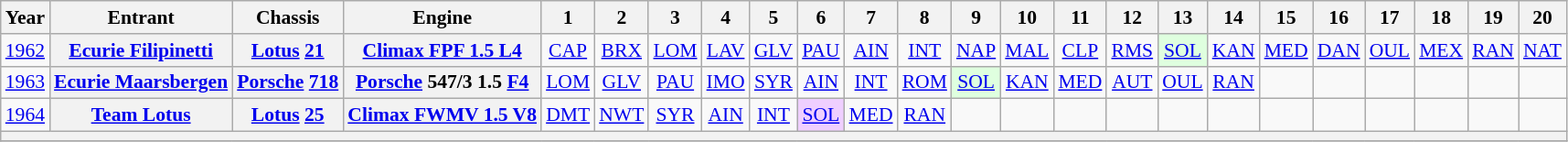<table class="wikitable" style="text-align:center; font-size:90%">
<tr>
<th>Year</th>
<th>Entrant</th>
<th>Chassis</th>
<th>Engine</th>
<th>1</th>
<th>2</th>
<th>3</th>
<th>4</th>
<th>5</th>
<th>6</th>
<th>7</th>
<th>8</th>
<th>9</th>
<th>10</th>
<th>11</th>
<th>12</th>
<th>13</th>
<th>14</th>
<th>15</th>
<th>16</th>
<th>17</th>
<th>18</th>
<th>19</th>
<th>20</th>
</tr>
<tr>
<td><a href='#'>1962</a></td>
<th><a href='#'>Ecurie Filipinetti</a></th>
<th><a href='#'>Lotus</a> <a href='#'>21</a></th>
<th><a href='#'>Climax FPF 1.5 L4</a></th>
<td><a href='#'>CAP</a></td>
<td><a href='#'>BRX</a></td>
<td><a href='#'>LOM</a></td>
<td><a href='#'>LAV</a></td>
<td><a href='#'>GLV</a></td>
<td><a href='#'>PAU</a></td>
<td><a href='#'>AIN</a></td>
<td><a href='#'>INT</a></td>
<td><a href='#'>NAP</a></td>
<td><a href='#'>MAL</a></td>
<td><a href='#'>CLP</a></td>
<td><a href='#'>RMS</a></td>
<td style="background:#DFFFDF;"><a href='#'>SOL</a><br></td>
<td><a href='#'>KAN</a></td>
<td><a href='#'>MED</a></td>
<td><a href='#'>DAN</a></td>
<td><a href='#'>OUL</a></td>
<td><a href='#'>MEX</a></td>
<td><a href='#'>RAN</a></td>
<td><a href='#'>NAT</a></td>
</tr>
<tr>
<td><a href='#'>1963</a></td>
<th><a href='#'>Ecurie Maarsbergen</a></th>
<th><a href='#'>Porsche</a> <a href='#'>718</a></th>
<th><a href='#'>Porsche</a> 547/3 1.5 <a href='#'>F4</a></th>
<td><a href='#'>LOM</a></td>
<td><a href='#'>GLV</a></td>
<td><a href='#'>PAU</a></td>
<td><a href='#'>IMO</a></td>
<td><a href='#'>SYR</a></td>
<td><a href='#'>AIN</a></td>
<td><a href='#'>INT</a></td>
<td><a href='#'>ROM</a></td>
<td style="background:#DFFFDF;"><a href='#'>SOL</a><br></td>
<td><a href='#'>KAN</a></td>
<td><a href='#'>MED</a></td>
<td><a href='#'>AUT</a></td>
<td><a href='#'>OUL</a></td>
<td><a href='#'>RAN</a></td>
<td></td>
<td></td>
<td></td>
<td></td>
<td></td>
<td></td>
</tr>
<tr>
<td><a href='#'>1964</a></td>
<th><a href='#'>Team Lotus</a></th>
<th><a href='#'>Lotus</a> <a href='#'>25</a></th>
<th><a href='#'>Climax FWMV 1.5 V8</a></th>
<td><a href='#'>DMT</a></td>
<td><a href='#'>NWT</a></td>
<td><a href='#'>SYR</a></td>
<td><a href='#'>AIN</a></td>
<td><a href='#'>INT</a></td>
<td style="background:#EFCFFF;"><a href='#'>SOL</a><br></td>
<td><a href='#'>MED</a></td>
<td><a href='#'>RAN</a></td>
<td></td>
<td></td>
<td></td>
<td></td>
<td></td>
<td></td>
<td></td>
<td></td>
<td></td>
<td></td>
<td></td>
<td></td>
</tr>
<tr>
<th colspan="24"></th>
</tr>
<tr>
</tr>
</table>
